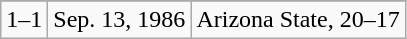<table class="wikitable">
<tr align="center">
</tr>
<tr align="center">
<td>1–1</td>
<td>Sep. 13, 1986</td>
<td>Arizona State, 20–17</td>
</tr>
</table>
